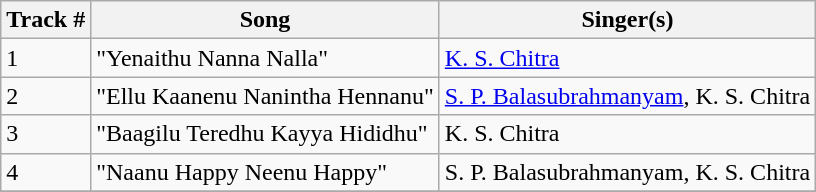<table class="wikitable">
<tr>
<th>Track #</th>
<th>Song</th>
<th>Singer(s)</th>
</tr>
<tr>
<td>1</td>
<td>"Yenaithu Nanna Nalla"</td>
<td><a href='#'>K. S. Chitra</a></td>
</tr>
<tr>
<td>2</td>
<td>"Ellu Kaanenu Nanintha Hennanu"</td>
<td><a href='#'>S. P. Balasubrahmanyam</a>, K. S. Chitra</td>
</tr>
<tr>
<td>3</td>
<td>"Baagilu Teredhu Kayya Hididhu"</td>
<td>K. S. Chitra</td>
</tr>
<tr>
<td>4</td>
<td>"Naanu Happy Neenu Happy"</td>
<td>S. P. Balasubrahmanyam, K. S. Chitra</td>
</tr>
<tr>
</tr>
</table>
